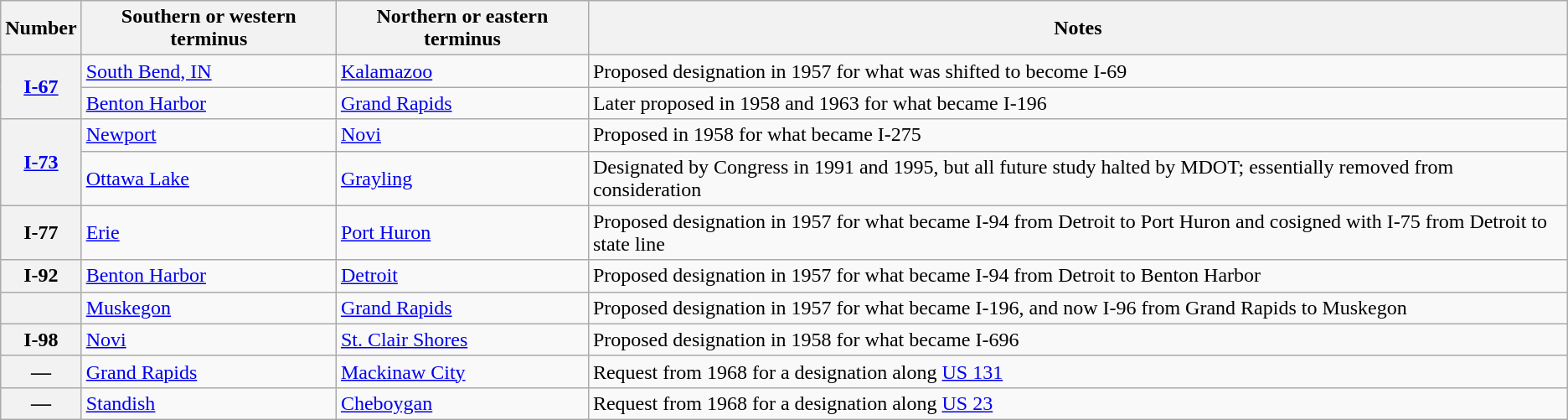<table class="wikitable plainrowheaders">
<tr>
<th scope="col">Number</th>
<th scope="col">Southern or western terminus</th>
<th scope="col">Northern or eastern terminus</th>
<th scope="col">Notes</th>
</tr>
<tr>
<th scope="row" rowspan=2> <a href='#'>I-67</a></th>
<td><a href='#'>South Bend, IN</a></td>
<td><a href='#'>Kalamazoo</a></td>
<td>Proposed designation in 1957 for what was shifted to become I-69</td>
</tr>
<tr>
<td><a href='#'>Benton Harbor</a></td>
<td><a href='#'>Grand Rapids</a></td>
<td>Later proposed in 1958 and 1963 for what became I-196</td>
</tr>
<tr>
<th scope="row" rowspan=2> <a href='#'>I-73</a></th>
<td><a href='#'>Newport</a></td>
<td><a href='#'>Novi</a></td>
<td>Proposed in 1958 for what became I-275</td>
</tr>
<tr>
<td><a href='#'>Ottawa Lake</a></td>
<td><a href='#'>Grayling</a></td>
<td>Designated by Congress in 1991 and 1995, but all future study halted by MDOT; essentially removed from consideration</td>
</tr>
<tr>
<th scope="row"> I-77</th>
<td><a href='#'>Erie</a></td>
<td><a href='#'>Port Huron</a></td>
<td>Proposed designation in 1957 for what became I-94 from Detroit to Port Huron and cosigned with I-75 from Detroit to state line</td>
</tr>
<tr>
<th scope="row"> I-92</th>
<td><a href='#'>Benton Harbor</a></td>
<td><a href='#'>Detroit</a></td>
<td>Proposed designation in 1957 for what became I-94 from Detroit to Benton Harbor</td>
</tr>
<tr>
<th scope="row"></th>
<td><a href='#'>Muskegon</a></td>
<td><a href='#'>Grand Rapids</a></td>
<td>Proposed designation in 1957 for what became I-196, and now I-96 from Grand Rapids to Muskegon</td>
</tr>
<tr>
<th scope="row"> I-98</th>
<td><a href='#'>Novi</a></td>
<td><a href='#'>St. Clair Shores</a></td>
<td>Proposed designation in 1958 for what became I-696</td>
</tr>
<tr>
<th scope="row">—</th>
<td><a href='#'>Grand Rapids</a></td>
<td><a href='#'>Mackinaw City</a></td>
<td>Request from 1968 for a designation along <a href='#'>US 131</a></td>
</tr>
<tr>
<th scope="row">—</th>
<td><a href='#'>Standish</a></td>
<td><a href='#'>Cheboygan</a></td>
<td>Request from 1968 for a designation along <a href='#'>US 23</a></td>
</tr>
</table>
